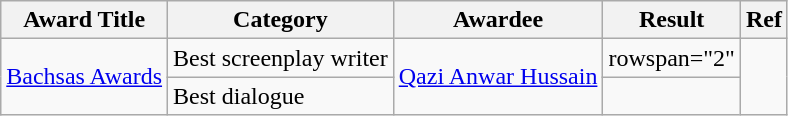<table class="wikitable">
<tr>
<th>Award Title</th>
<th>Category</th>
<th>Awardee</th>
<th>Result</th>
<th>Ref</th>
</tr>
<tr>
<td rowspan="2"><a href='#'>Bachsas Awards</a></td>
<td>Best screenplay writer</td>
<td rowspan="2"><a href='#'>Qazi Anwar Hussain</a></td>
<td>rowspan="2" </td>
<td rowspan="2"></td>
</tr>
<tr>
<td>Best dialogue</td>
</tr>
</table>
